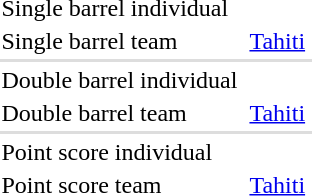<table>
<tr>
<td>Single barrel individual</td>
<td></td>
<td></td>
<td></td>
</tr>
<tr>
<td>Single barrel team</td>
<td></td>
<td> <a href='#'>Tahiti</a></td>
<td></td>
</tr>
<tr bgcolor=#DDDDDD>
<td colspan=8></td>
</tr>
<tr>
<td>Double barrel individual</td>
<td></td>
<td></td>
<td></td>
</tr>
<tr>
<td>Double barrel team</td>
<td></td>
<td> <a href='#'>Tahiti</a></td>
<td></td>
</tr>
<tr bgcolor=#DDDDDD>
<td colspan=8></td>
</tr>
<tr>
<td>Point score individual</td>
<td></td>
<td></td>
<td></td>
</tr>
<tr>
<td>Point score team</td>
<td></td>
<td> <a href='#'>Tahiti</a></td>
<td></td>
</tr>
</table>
